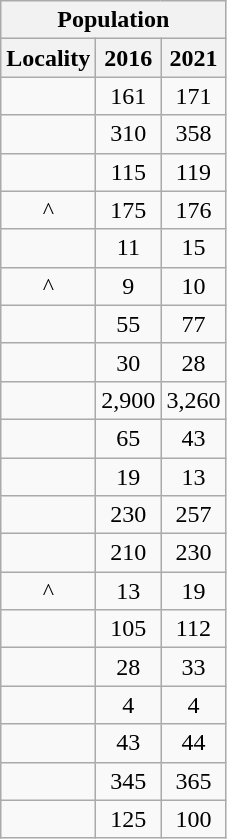<table class="wikitable" style="text-align:center;">
<tr>
<th colspan="3" style="text-align:center;  font-weight:bold">Population</th>
</tr>
<tr>
<th style="text-align:center; background:  font-weight:bold">Locality</th>
<th style="text-align:center; background:  font-weight:bold"><strong>2016</strong></th>
<th style="text-align:center; background:  font-weight:bold"><strong>2021</strong></th>
</tr>
<tr>
<td></td>
<td>161</td>
<td>171</td>
</tr>
<tr>
<td></td>
<td>310</td>
<td>358</td>
</tr>
<tr>
<td></td>
<td>115</td>
<td>119</td>
</tr>
<tr>
<td>^</td>
<td>175</td>
<td>176</td>
</tr>
<tr>
<td></td>
<td>11</td>
<td>15</td>
</tr>
<tr>
<td>^</td>
<td>9</td>
<td>10</td>
</tr>
<tr>
<td></td>
<td>55</td>
<td>77</td>
</tr>
<tr>
<td></td>
<td>30</td>
<td>28</td>
</tr>
<tr>
<td></td>
<td>2,900</td>
<td>3,260</td>
</tr>
<tr>
<td></td>
<td>65</td>
<td>43</td>
</tr>
<tr>
<td></td>
<td>19</td>
<td>13</td>
</tr>
<tr>
<td></td>
<td>230</td>
<td>257</td>
</tr>
<tr>
<td></td>
<td>210</td>
<td>230</td>
</tr>
<tr>
<td>^</td>
<td>13</td>
<td>19</td>
</tr>
<tr>
<td></td>
<td>105</td>
<td>112</td>
</tr>
<tr>
<td></td>
<td>28</td>
<td>33</td>
</tr>
<tr>
<td></td>
<td>4</td>
<td>4</td>
</tr>
<tr>
<td></td>
<td>43</td>
<td>44</td>
</tr>
<tr>
<td></td>
<td>345</td>
<td>365</td>
</tr>
<tr>
<td></td>
<td>125</td>
<td>100</td>
</tr>
</table>
